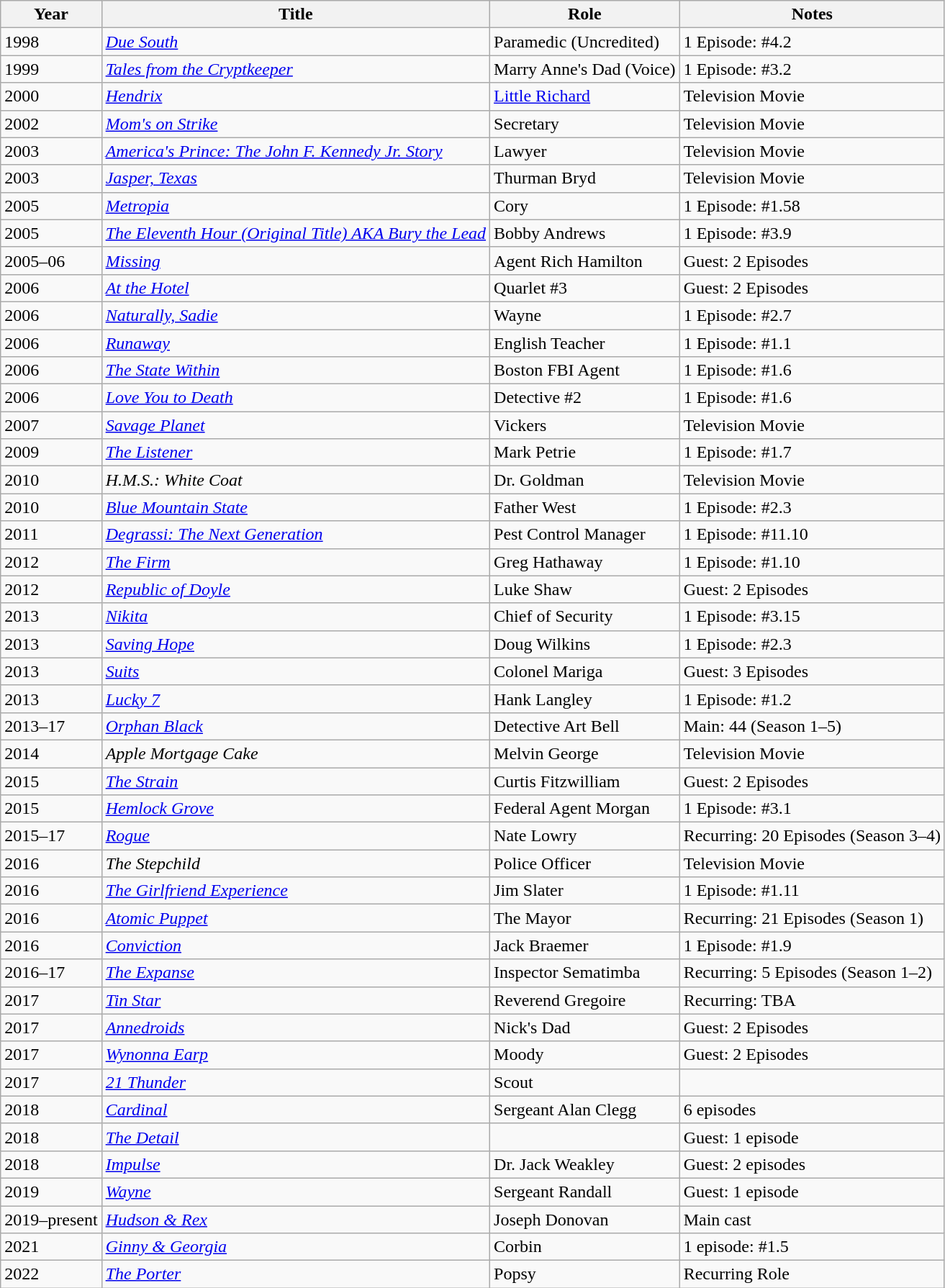<table class="wikitable sortable">
<tr>
<th>Year</th>
<th>Title</th>
<th>Role</th>
<th class="unsortable">Notes</th>
</tr>
<tr>
<td>1998</td>
<td><em><a href='#'>Due South</a></em></td>
<td>Paramedic (Uncredited)</td>
<td>1 Episode: #4.2</td>
</tr>
<tr>
<td>1999</td>
<td><em><a href='#'>Tales from the Cryptkeeper</a></em></td>
<td>Marry Anne's Dad (Voice)</td>
<td>1 Episode: #3.2</td>
</tr>
<tr>
<td>2000</td>
<td><em><a href='#'>Hendrix</a></em></td>
<td><a href='#'>Little Richard</a></td>
<td>Television Movie</td>
</tr>
<tr>
<td>2002</td>
<td><em><a href='#'>Mom's on Strike</a></em></td>
<td>Secretary</td>
<td>Television Movie</td>
</tr>
<tr>
<td>2003</td>
<td><em><a href='#'>America's Prince: The John F. Kennedy Jr. Story</a></em></td>
<td>Lawyer</td>
<td>Television Movie</td>
</tr>
<tr>
<td>2003</td>
<td><em><a href='#'>Jasper, Texas</a></em></td>
<td>Thurman Bryd</td>
<td>Television Movie</td>
</tr>
<tr>
<td>2005</td>
<td><em><a href='#'>Metropia</a></em></td>
<td>Cory</td>
<td>1 Episode: #1.58</td>
</tr>
<tr>
<td>2005</td>
<td data-sort-value="Eleventh Hour, The"><em><a href='#'>The Eleventh Hour (Original Title) AKA Bury the Lead</a></em></td>
<td>Bobby Andrews</td>
<td>1 Episode: #3.9</td>
</tr>
<tr>
<td>2005–06</td>
<td><em><a href='#'>Missing</a></em></td>
<td>Agent Rich Hamilton</td>
<td>Guest: 2 Episodes</td>
</tr>
<tr>
<td>2006</td>
<td><em><a href='#'>At the Hotel</a></em></td>
<td>Quarlet #3</td>
<td>Guest: 2 Episodes</td>
</tr>
<tr>
<td>2006</td>
<td><em><a href='#'>Naturally, Sadie</a></em></td>
<td>Wayne</td>
<td>1 Episode: #2.7</td>
</tr>
<tr>
<td>2006</td>
<td><em><a href='#'>Runaway</a></em></td>
<td>English Teacher</td>
<td>1 Episode: #1.1</td>
</tr>
<tr>
<td>2006</td>
<td data-sort-value="State Within, The"><em><a href='#'>The State Within</a></em></td>
<td>Boston FBI Agent</td>
<td>1 Episode: #1.6</td>
</tr>
<tr>
<td>2006</td>
<td><em><a href='#'>Love You to Death</a></em></td>
<td>Detective #2</td>
<td>1 Episode: #1.6</td>
</tr>
<tr>
<td>2007</td>
<td><em><a href='#'>Savage Planet</a></em></td>
<td>Vickers</td>
<td>Television Movie</td>
</tr>
<tr>
<td>2009</td>
<td data-sort-value="Listener, The"><em><a href='#'>The Listener</a></em></td>
<td>Mark Petrie</td>
<td>1 Episode: #1.7</td>
</tr>
<tr>
<td>2010</td>
<td><em>H.M.S.: White Coat</em></td>
<td>Dr. Goldman</td>
<td>Television Movie</td>
</tr>
<tr>
<td>2010</td>
<td><em><a href='#'>Blue Mountain State</a></em></td>
<td>Father West</td>
<td>1 Episode: #2.3</td>
</tr>
<tr>
<td>2011</td>
<td><em><a href='#'>Degrassi: The Next Generation</a></em></td>
<td>Pest Control Manager</td>
<td>1 Episode: #11.10</td>
</tr>
<tr>
<td>2012</td>
<td data-sort-value="Firm, The"><em><a href='#'>The Firm</a></em></td>
<td>Greg Hathaway</td>
<td>1 Episode: #1.10</td>
</tr>
<tr>
<td>2012</td>
<td><em><a href='#'>Republic of Doyle</a></em></td>
<td>Luke Shaw</td>
<td>Guest: 2 Episodes</td>
</tr>
<tr>
<td>2013</td>
<td><em><a href='#'>Nikita</a></em></td>
<td>Chief of Security</td>
<td>1 Episode: #3.15</td>
</tr>
<tr>
<td>2013</td>
<td><em><a href='#'>Saving Hope</a></em></td>
<td>Doug Wilkins</td>
<td>1 Episode: #2.3</td>
</tr>
<tr>
<td>2013</td>
<td><em><a href='#'>Suits</a></em></td>
<td>Colonel Mariga</td>
<td>Guest: 3 Episodes</td>
</tr>
<tr>
<td>2013</td>
<td><em><a href='#'>Lucky 7</a></em></td>
<td>Hank Langley</td>
<td>1 Episode: #1.2</td>
</tr>
<tr>
<td>2013–17</td>
<td><em><a href='#'>Orphan Black</a></em></td>
<td>Detective Art Bell</td>
<td>Main: 44 (Season 1–5)</td>
</tr>
<tr>
<td>2014</td>
<td><em>Apple Mortgage Cake</em></td>
<td>Melvin George</td>
<td>Television Movie</td>
</tr>
<tr>
<td>2015</td>
<td data-sort-value="Strain, The"><em><a href='#'>The Strain</a></em></td>
<td>Curtis Fitzwilliam</td>
<td>Guest: 2 Episodes</td>
</tr>
<tr>
<td>2015</td>
<td><em><a href='#'>Hemlock Grove</a></em></td>
<td>Federal Agent Morgan</td>
<td>1 Episode: #3.1</td>
</tr>
<tr>
<td>2015–17</td>
<td><em><a href='#'>Rogue</a></em></td>
<td>Nate Lowry</td>
<td>Recurring: 20 Episodes (Season 3–4)</td>
</tr>
<tr>
<td>2016</td>
<td data-sort-value="Stepchild, The"><em>The Stepchild</em></td>
<td>Police Officer</td>
<td>Television Movie</td>
</tr>
<tr>
<td>2016</td>
<td data-sort-value="Girlfriend Experience, The"><em><a href='#'>The Girlfriend Experience</a></em></td>
<td>Jim Slater</td>
<td>1 Episode: #1.11</td>
</tr>
<tr>
<td>2016</td>
<td><em><a href='#'>Atomic Puppet</a></em></td>
<td>The Mayor</td>
<td>Recurring: 21 Episodes (Season 1)</td>
</tr>
<tr>
<td>2016</td>
<td><em><a href='#'>Conviction</a></em></td>
<td>Jack Braemer</td>
<td>1 Episode: #1.9</td>
</tr>
<tr>
<td>2016–17</td>
<td data-sort-value="Expanse, The"><em><a href='#'>The Expanse</a></em></td>
<td>Inspector Sematimba</td>
<td>Recurring: 5 Episodes (Season 1–2)</td>
</tr>
<tr>
<td>2017</td>
<td><em><a href='#'>Tin Star</a></em></td>
<td>Reverend Gregoire</td>
<td>Recurring: TBA</td>
</tr>
<tr>
<td>2017</td>
<td><em><a href='#'>Annedroids</a></em></td>
<td>Nick's Dad</td>
<td>Guest: 2 Episodes</td>
</tr>
<tr>
<td>2017</td>
<td><em><a href='#'>Wynonna Earp</a></em></td>
<td>Moody</td>
<td>Guest: 2 Episodes</td>
</tr>
<tr>
<td>2017</td>
<td><em><a href='#'>21 Thunder</a></em></td>
<td>Scout</td>
</tr>
<tr>
<td>2018</td>
<td><a href='#'><em>Cardinal</em></a></td>
<td>Sergeant Alan Clegg</td>
<td>6 episodes</td>
</tr>
<tr>
<td>2018</td>
<td data-sort-value="Detail, The"><em><a href='#'>The Detail</a></em></td>
<td></td>
<td>Guest: 1 episode</td>
</tr>
<tr>
<td>2018</td>
<td><em><a href='#'>Impulse</a></em></td>
<td>Dr. Jack Weakley</td>
<td>Guest: 2 episodes</td>
</tr>
<tr>
<td>2019</td>
<td><em><a href='#'>Wayne</a></em></td>
<td>Sergeant Randall</td>
<td>Guest: 1 episode</td>
</tr>
<tr>
<td>2019–present</td>
<td><em><a href='#'>Hudson & Rex</a></em></td>
<td>Joseph Donovan</td>
<td>Main cast</td>
</tr>
<tr>
<td>2021</td>
<td><em><a href='#'>Ginny & Georgia</a></em></td>
<td>Corbin</td>
<td>1 episode: #1.5</td>
</tr>
<tr>
<td>2022</td>
<td data-sort-value="Porter, The"><em><a href='#'>The Porter</a></em></td>
<td>Popsy</td>
<td>Recurring Role</td>
</tr>
</table>
